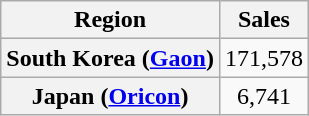<table class="wikitable sortable plainrowheaders" style="text-align:center">
<tr>
<th scope="col">Region</th>
<th scope="col">Sales</th>
</tr>
<tr>
<th scope="row">South Korea (<a href='#'>Gaon</a>)<br></th>
<td>171,578</td>
</tr>
<tr>
<th scope="row">Japan (<a href='#'>Oricon</a>)</th>
<td>6,741</td>
</tr>
</table>
